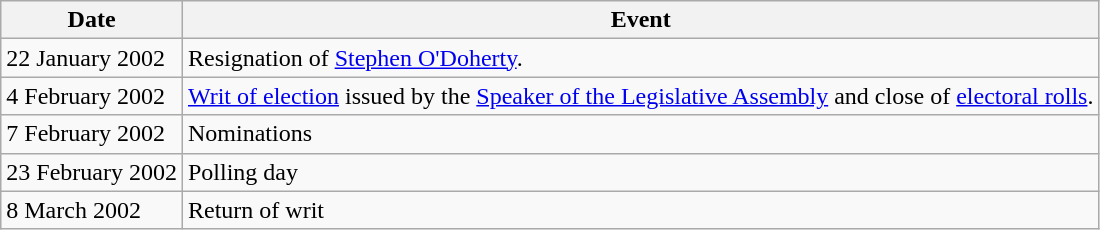<table class="wikitable">
<tr>
<th>Date</th>
<th>Event</th>
</tr>
<tr>
<td>22 January 2002</td>
<td>Resignation of <a href='#'>Stephen O'Doherty</a>.</td>
</tr>
<tr>
<td>4 February 2002</td>
<td><a href='#'>Writ of election</a> issued by the <a href='#'>Speaker of the Legislative Assembly</a> and close of <a href='#'>electoral rolls</a>.</td>
</tr>
<tr>
<td>7 February 2002</td>
<td>Nominations</td>
</tr>
<tr>
<td>23 February 2002</td>
<td>Polling day</td>
</tr>
<tr>
<td>8 March 2002</td>
<td>Return of writ</td>
</tr>
</table>
